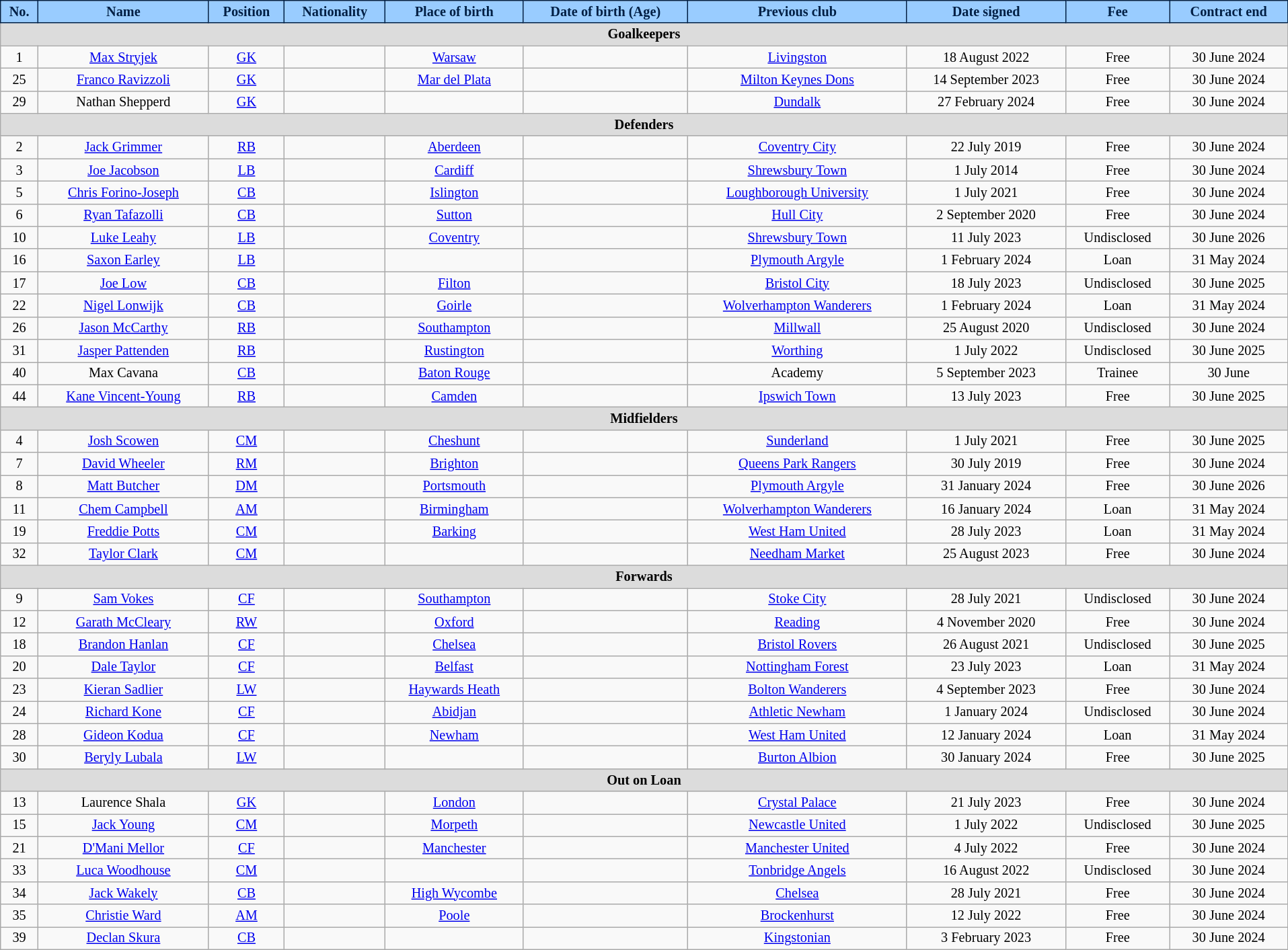<table class="wikitable" style="text-align:center; font-size:84.5%; width:101%;">
<tr>
<th style="background:#99ccff; color:#001f44; border:1px solid #001f44; text-align:center;">No.</th>
<th style="background:#99ccff; color:#001f44; border:1px solid #001f44; text-align:center;">Name</th>
<th style="background:#99ccff; color:#001f44; border:1px solid #001f44; text-align:center;">Position</th>
<th style="background:#99ccff; color:#001f44; border:1px solid #001f44; text-align:center;">Nationality</th>
<th style="background:#99ccff; color:#001f44; border:1px solid #001f44; text-align:center;">Place of birth</th>
<th style="background:#99ccff; color:#001f44; border:1px solid #001f44; text-align:center;">Date of birth (Age)</th>
<th style="background:#99ccff; color:#001f44; border:1px solid #001f44; text-align:center;">Previous club</th>
<th style="background:#99ccff; color:#001f44; border:1px solid #001f44; text-align:center;">Date signed</th>
<th style="background:#99ccff; color:#001f44; border:1px solid #001f44; text-align:center;">Fee</th>
<th style="background:#99ccff; color:#001f44; border:1px solid #001f44; text-align:center;">Contract end</th>
</tr>
<tr>
<th colspan="14" style="background:#dcdcdc; tepxt-align:center;">Goalkeepers</th>
</tr>
<tr>
<td>1</td>
<td><a href='#'>Max Stryjek</a></td>
<td><a href='#'>GK</a></td>
<td></td>
<td><a href='#'>Warsaw</a></td>
<td></td>
<td> <a href='#'>Livingston</a></td>
<td>18 August 2022</td>
<td>Free</td>
<td>30 June 2024</td>
</tr>
<tr>
<td>25</td>
<td><a href='#'>Franco Ravizzoli</a></td>
<td><a href='#'>GK</a></td>
<td></td>
<td><a href='#'>Mar del Plata</a></td>
<td></td>
<td><a href='#'>Milton Keynes Dons</a></td>
<td>14 September 2023</td>
<td>Free</td>
<td>30 June 2024</td>
</tr>
<tr>
<td>29</td>
<td>Nathan Shepperd</td>
<td><a href='#'>GK</a></td>
<td></td>
<td></td>
<td></td>
<td> <a href='#'>Dundalk</a></td>
<td>27 February 2024</td>
<td>Free</td>
<td>30 June 2024</td>
</tr>
<tr>
<th colspan="14" style="background:#dcdcdc; tepxt-align:center;">Defenders</th>
</tr>
<tr>
<td>2</td>
<td><a href='#'>Jack Grimmer</a></td>
<td><a href='#'>RB</a></td>
<td></td>
<td><a href='#'>Aberdeen</a></td>
<td></td>
<td><a href='#'>Coventry City</a></td>
<td>22 July 2019</td>
<td>Free</td>
<td>30 June 2024</td>
</tr>
<tr>
<td>3</td>
<td><a href='#'>Joe Jacobson</a></td>
<td><a href='#'>LB</a></td>
<td></td>
<td><a href='#'>Cardiff</a></td>
<td></td>
<td><a href='#'>Shrewsbury Town</a></td>
<td>1 July 2014</td>
<td>Free</td>
<td>30 June 2024</td>
</tr>
<tr>
<td>5</td>
<td><a href='#'>Chris Forino-Joseph</a></td>
<td><a href='#'>CB</a></td>
<td></td>
<td> <a href='#'>Islington</a></td>
<td></td>
<td><a href='#'>Loughborough University</a></td>
<td>1 July 2021</td>
<td>Free</td>
<td>30 June 2024</td>
</tr>
<tr>
<td>6</td>
<td><a href='#'>Ryan Tafazolli</a></td>
<td><a href='#'>CB</a></td>
<td></td>
<td><a href='#'>Sutton</a></td>
<td></td>
<td><a href='#'>Hull City</a></td>
<td>2 September 2020</td>
<td>Free</td>
<td>30 June 2024</td>
</tr>
<tr>
<td>10</td>
<td><a href='#'>Luke Leahy</a></td>
<td><a href='#'>LB</a></td>
<td></td>
<td><a href='#'>Coventry</a></td>
<td></td>
<td><a href='#'>Shrewsbury Town</a></td>
<td>11 July 2023</td>
<td>Undisclosed</td>
<td>30 June 2026</td>
</tr>
<tr>
<td>16</td>
<td><a href='#'>Saxon Earley</a></td>
<td><a href='#'>LB</a></td>
<td></td>
<td></td>
<td></td>
<td><a href='#'>Plymouth Argyle</a></td>
<td>1 February 2024</td>
<td>Loan</td>
<td>31 May 2024</td>
</tr>
<tr>
<td>17</td>
<td><a href='#'>Joe Low</a></td>
<td><a href='#'>CB</a></td>
<td></td>
<td> <a href='#'>Filton</a></td>
<td></td>
<td><a href='#'>Bristol City</a></td>
<td>18 July 2023</td>
<td>Undisclosed</td>
<td>30 June 2025</td>
</tr>
<tr>
<td>22</td>
<td><a href='#'>Nigel Lonwijk</a></td>
<td><a href='#'>CB</a></td>
<td></td>
<td><a href='#'>Goirle</a></td>
<td></td>
<td><a href='#'>Wolverhampton Wanderers</a></td>
<td>1 February 2024</td>
<td>Loan</td>
<td>31 May 2024</td>
</tr>
<tr>
<td>26</td>
<td><a href='#'>Jason McCarthy</a></td>
<td><a href='#'>RB</a></td>
<td></td>
<td><a href='#'>Southampton</a></td>
<td></td>
<td><a href='#'>Millwall</a></td>
<td>25 August 2020</td>
<td>Undisclosed</td>
<td>30 June 2024</td>
</tr>
<tr>
<td>31</td>
<td><a href='#'>Jasper Pattenden</a></td>
<td><a href='#'>RB</a></td>
<td></td>
<td><a href='#'>Rustington</a></td>
<td></td>
<td><a href='#'>Worthing</a></td>
<td>1 July 2022</td>
<td>Undisclosed</td>
<td>30 June 2025</td>
</tr>
<tr>
<td>40</td>
<td>Max Cavana</td>
<td><a href='#'>CB</a></td>
<td></td>
<td><a href='#'>Baton Rouge</a></td>
<td></td>
<td>Academy</td>
<td>5 September 2023</td>
<td>Trainee</td>
<td>30 June</td>
</tr>
<tr>
<td>44</td>
<td><a href='#'>Kane Vincent-Young</a></td>
<td><a href='#'>RB</a></td>
<td></td>
<td><a href='#'>Camden</a></td>
<td></td>
<td><a href='#'>Ipswich Town</a></td>
<td>13 July 2023</td>
<td>Free</td>
<td>30 June 2025</td>
</tr>
<tr>
<th colspan="14" style="background:#dcdcdc; tepxt-align:center;">Midfielders</th>
</tr>
<tr>
<td>4</td>
<td><a href='#'>Josh Scowen</a></td>
<td><a href='#'>CM</a></td>
<td></td>
<td><a href='#'>Cheshunt</a></td>
<td></td>
<td><a href='#'>Sunderland</a></td>
<td>1 July 2021</td>
<td>Free</td>
<td>30 June 2025</td>
</tr>
<tr>
<td>7</td>
<td><a href='#'>David Wheeler</a></td>
<td><a href='#'>RM</a></td>
<td></td>
<td><a href='#'>Brighton</a></td>
<td></td>
<td><a href='#'>Queens Park Rangers</a></td>
<td>30 July 2019</td>
<td>Free</td>
<td>30 June 2024</td>
</tr>
<tr>
<td>8</td>
<td><a href='#'>Matt Butcher</a></td>
<td><a href='#'>DM</a></td>
<td></td>
<td><a href='#'>Portsmouth</a></td>
<td></td>
<td><a href='#'>Plymouth Argyle</a></td>
<td>31 January 2024</td>
<td>Free</td>
<td>30 June 2026</td>
</tr>
<tr>
<td>11</td>
<td><a href='#'>Chem Campbell</a></td>
<td><a href='#'>AM</a></td>
<td></td>
<td> <a href='#'>Birmingham</a></td>
<td></td>
<td><a href='#'>Wolverhampton Wanderers</a></td>
<td>16 January 2024</td>
<td>Loan</td>
<td>31 May 2024</td>
</tr>
<tr>
<td>19</td>
<td><a href='#'>Freddie Potts</a></td>
<td><a href='#'>CM</a></td>
<td></td>
<td><a href='#'>Barking</a></td>
<td></td>
<td><a href='#'>West Ham United</a></td>
<td>28 July 2023</td>
<td>Loan</td>
<td>31 May 2024</td>
</tr>
<tr>
<td>32</td>
<td><a href='#'>Taylor Clark</a></td>
<td><a href='#'>CM</a></td>
<td></td>
<td></td>
<td></td>
<td><a href='#'>Needham Market</a></td>
<td>25 August 2023</td>
<td>Free</td>
<td>30 June 2024</td>
</tr>
<tr>
<th colspan="14" style="background:#dcdcdc; tepxt-align:center;">Forwards</th>
</tr>
<tr>
<td>9</td>
<td><a href='#'>Sam Vokes</a></td>
<td><a href='#'>CF</a></td>
<td></td>
<td> <a href='#'>Southampton</a></td>
<td></td>
<td><a href='#'>Stoke City</a></td>
<td>28 July 2021</td>
<td>Undisclosed</td>
<td>30 June 2024</td>
</tr>
<tr>
<td>12</td>
<td><a href='#'>Garath McCleary</a></td>
<td><a href='#'>RW</a></td>
<td></td>
<td> <a href='#'>Oxford</a></td>
<td></td>
<td><a href='#'>Reading</a></td>
<td>4 November 2020</td>
<td>Free</td>
<td>30 June 2024</td>
</tr>
<tr>
<td>18</td>
<td><a href='#'>Brandon Hanlan</a></td>
<td><a href='#'>CF</a></td>
<td></td>
<td><a href='#'>Chelsea</a></td>
<td></td>
<td><a href='#'>Bristol Rovers</a></td>
<td>26 August 2021</td>
<td>Undisclosed</td>
<td>30 June 2025</td>
</tr>
<tr>
<td>20</td>
<td><a href='#'>Dale Taylor</a></td>
<td><a href='#'>CF</a></td>
<td></td>
<td><a href='#'>Belfast</a></td>
<td></td>
<td><a href='#'>Nottingham Forest</a></td>
<td>23 July 2023</td>
<td>Loan</td>
<td>31 May 2024</td>
</tr>
<tr>
<td>23</td>
<td><a href='#'>Kieran Sadlier</a></td>
<td><a href='#'>LW</a></td>
<td></td>
<td> <a href='#'>Haywards Heath</a></td>
<td></td>
<td><a href='#'>Bolton Wanderers</a></td>
<td>4 September 2023</td>
<td>Free</td>
<td>30 June 2024</td>
</tr>
<tr>
<td>24</td>
<td><a href='#'>Richard Kone</a></td>
<td><a href='#'>CF</a></td>
<td></td>
<td><a href='#'>Abidjan</a></td>
<td></td>
<td><a href='#'>Athletic Newham</a></td>
<td>1 January 2024</td>
<td>Undisclosed</td>
<td>30 June 2024</td>
</tr>
<tr>
<td>28</td>
<td><a href='#'>Gideon Kodua</a></td>
<td><a href='#'>CF</a></td>
<td></td>
<td><a href='#'>Newham</a></td>
<td></td>
<td><a href='#'>West Ham United</a></td>
<td>12 January 2024</td>
<td>Loan</td>
<td>31 May 2024</td>
</tr>
<tr>
<td>30</td>
<td><a href='#'>Beryly Lubala</a></td>
<td><a href='#'>LW</a></td>
<td></td>
<td></td>
<td></td>
<td><a href='#'>Burton Albion</a></td>
<td>30 January 2024</td>
<td>Free</td>
<td>30 June 2025</td>
</tr>
<tr>
<th colspan="14" style="background:#dcdcdc; tepxt-align:center;">Out on Loan</th>
</tr>
<tr>
<td>13</td>
<td>Laurence Shala</td>
<td><a href='#'>GK</a></td>
<td></td>
<td> <a href='#'>London</a></td>
<td></td>
<td><a href='#'>Crystal Palace</a></td>
<td>21 July 2023</td>
<td>Free</td>
<td>30 June 2024</td>
</tr>
<tr>
<td>15</td>
<td><a href='#'>Jack Young</a></td>
<td><a href='#'>CM</a></td>
<td></td>
<td><a href='#'>Morpeth</a></td>
<td></td>
<td><a href='#'>Newcastle United</a></td>
<td>1 July 2022</td>
<td>Undisclosed</td>
<td>30 June 2025</td>
</tr>
<tr>
<td>21</td>
<td><a href='#'>D'Mani Mellor</a></td>
<td><a href='#'>CF</a></td>
<td></td>
<td><a href='#'>Manchester</a></td>
<td></td>
<td><a href='#'>Manchester United</a></td>
<td>4 July 2022</td>
<td>Free</td>
<td>30 June 2024</td>
</tr>
<tr>
<td>33</td>
<td><a href='#'>Luca Woodhouse</a></td>
<td><a href='#'>CM</a></td>
<td></td>
<td></td>
<td></td>
<td><a href='#'>Tonbridge Angels</a></td>
<td>16 August 2022</td>
<td>Undisclosed</td>
<td>30 June 2024</td>
</tr>
<tr>
<td>34</td>
<td><a href='#'>Jack Wakely</a></td>
<td><a href='#'>CB</a></td>
<td></td>
<td><a href='#'>High Wycombe</a></td>
<td></td>
<td><a href='#'>Chelsea</a></td>
<td>28 July 2021</td>
<td>Free</td>
<td>30 June 2024</td>
</tr>
<tr>
<td>35</td>
<td><a href='#'>Christie Ward</a></td>
<td><a href='#'>AM</a></td>
<td></td>
<td><a href='#'>Poole</a></td>
<td></td>
<td><a href='#'>Brockenhurst</a></td>
<td>12 July 2022</td>
<td>Free</td>
<td>30 June 2024</td>
</tr>
<tr>
<td>39</td>
<td><a href='#'>Declan Skura</a></td>
<td><a href='#'>CB</a></td>
<td></td>
<td></td>
<td></td>
<td><a href='#'>Kingstonian</a></td>
<td>3 February 2023</td>
<td>Free</td>
<td>30 June 2024</td>
</tr>
</table>
